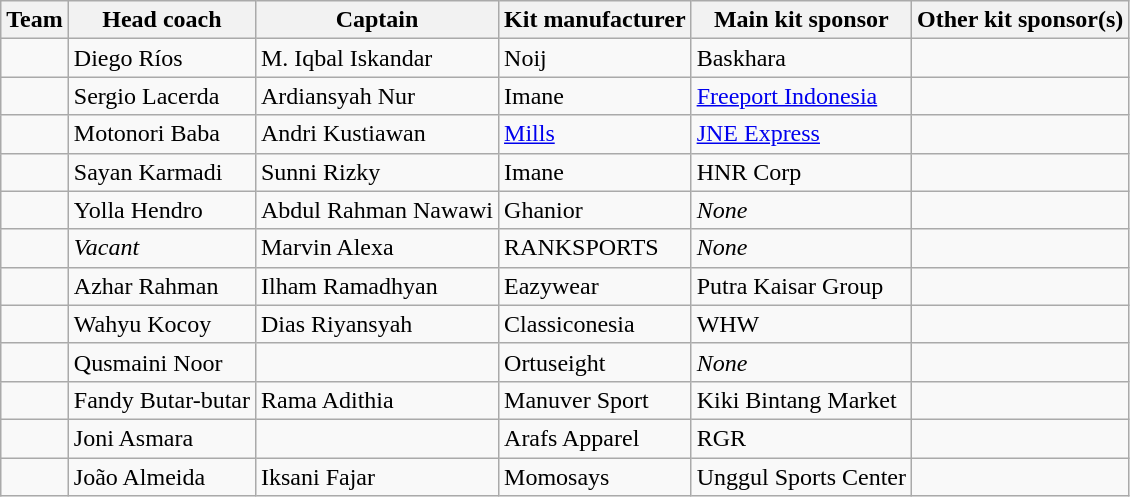<table class="wikitable">
<tr>
<th>Team</th>
<th>Head coach</th>
<th>Captain</th>
<th class="nowrap">Kit manufacturer</th>
<th>Main kit sponsor</th>
<th>Other kit sponsor(s)</th>
</tr>
<tr>
<td></td>
<td> Diego Ríos</td>
<td> M. Iqbal Iskandar</td>
<td> Noij</td>
<td>Baskhara</td>
<td></td>
</tr>
<tr>
<td></td>
<td> Sergio Lacerda</td>
<td> Ardiansyah Nur</td>
<td> Imane</td>
<td><a href='#'>Freeport Indonesia</a></td>
<td></td>
</tr>
<tr>
<td></td>
<td> Motonori Baba</td>
<td> Andri Kustiawan</td>
<td> <a href='#'>Mills</a></td>
<td><a href='#'>JNE Express</a></td>
<td></td>
</tr>
<tr>
<td></td>
<td> Sayan Karmadi</td>
<td> Sunni Rizky</td>
<td> Imane</td>
<td>HNR Corp</td>
<td></td>
</tr>
<tr>
<td></td>
<td> Yolla Hendro</td>
<td> Abdul Rahman Nawawi</td>
<td> Ghanior</td>
<td><em>None</em></td>
<td></td>
</tr>
<tr>
<td></td>
<td> <em>Vacant</em></td>
<td> Marvin Alexa</td>
<td> RANKSPORTS</td>
<td><em>None</em></td>
<td></td>
</tr>
<tr>
<td></td>
<td> Azhar Rahman</td>
<td> Ilham Ramadhyan</td>
<td> Eazywear</td>
<td>Putra Kaisar Group</td>
<td></td>
</tr>
<tr>
<td></td>
<td> Wahyu Kocoy</td>
<td> Dias Riyansyah</td>
<td> Classiconesia</td>
<td>WHW</td>
<td></td>
</tr>
<tr>
<td></td>
<td> Qusmaini Noor</td>
<td></td>
<td> Ortuseight</td>
<td><em>None</em></td>
<td></td>
</tr>
<tr>
<td></td>
<td> Fandy Butar-butar</td>
<td> Rama Adithia</td>
<td> Manuver Sport</td>
<td>Kiki Bintang Market</td>
<td></td>
</tr>
<tr>
<td></td>
<td> Joni Asmara</td>
<td></td>
<td> Arafs Apparel</td>
<td>RGR</td>
<td></td>
</tr>
<tr>
<td></td>
<td> João Almeida</td>
<td> Iksani Fajar</td>
<td> Momosays</td>
<td>Unggul Sports Center</td>
<td></td>
</tr>
</table>
